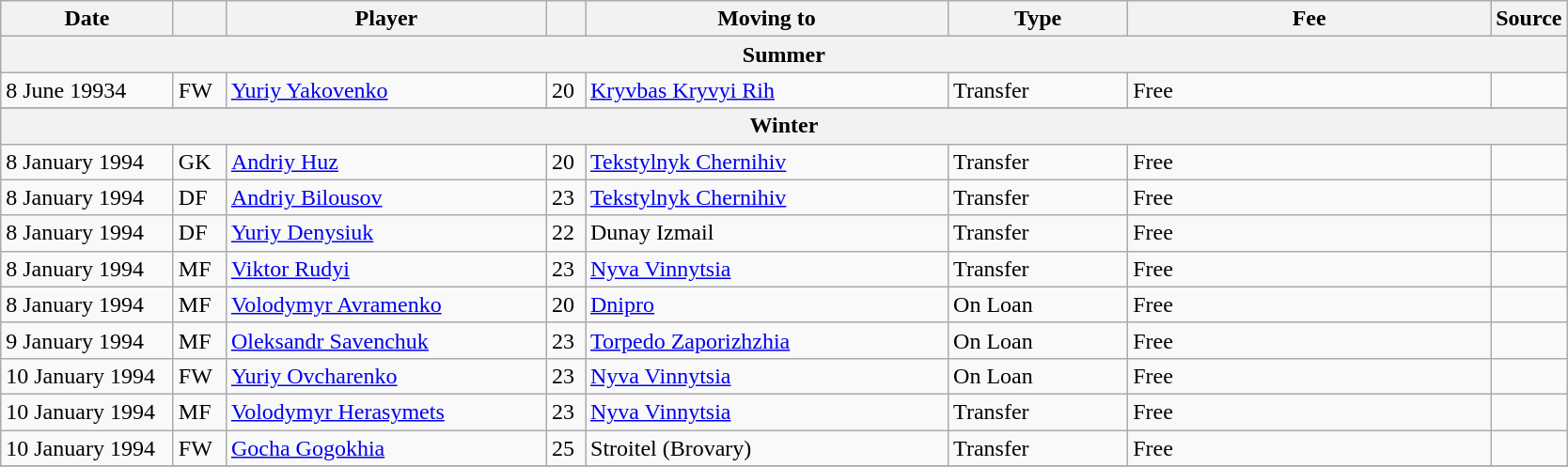<table class="wikitable sortable">
<tr>
<th style="width:115px;">Date</th>
<th style="width:30px;"></th>
<th style="width:220px;">Player</th>
<th style="width:20px;"></th>
<th style="width:250px;">Moving to</th>
<th style="width:120px;" class="unsortable">Type</th>
<th style="width:250px;" class="unsortable">Fee</th>
<th style="width:20px;">Source</th>
</tr>
<tr>
<th colspan=8>Summer</th>
</tr>
<tr>
<td>8 June 19934</td>
<td>FW</td>
<td> <a href='#'>Yuriy Yakovenko</a></td>
<td>20</td>
<td> <a href='#'>Kryvbas Kryvyi Rih</a></td>
<td>Transfer</td>
<td>Free</td>
<td></td>
</tr>
<tr>
</tr>
<tr>
<th colspan=8>Winter</th>
</tr>
<tr>
<td>8 January 1994</td>
<td>GK</td>
<td> <a href='#'>Andriy Huz</a></td>
<td>20</td>
<td> <a href='#'>Tekstylnyk Chernihiv</a></td>
<td>Transfer</td>
<td>Free</td>
<td></td>
</tr>
<tr>
<td>8 January 1994</td>
<td>DF</td>
<td> <a href='#'>Andriy Bilousov</a></td>
<td>23</td>
<td> <a href='#'>Tekstylnyk Chernihiv</a></td>
<td>Transfer</td>
<td>Free</td>
<td></td>
</tr>
<tr>
<td>8 January 1994</td>
<td>DF</td>
<td> <a href='#'>Yuriy Denysiuk</a></td>
<td>22</td>
<td> Dunay Izmail</td>
<td>Transfer</td>
<td>Free</td>
<td></td>
</tr>
<tr>
<td>8 January 1994</td>
<td>MF</td>
<td> <a href='#'>Viktor Rudyi</a></td>
<td>23</td>
<td> <a href='#'>Nyva Vinnytsia</a></td>
<td>Transfer</td>
<td>Free</td>
<td></td>
</tr>
<tr>
<td>8 January 1994</td>
<td>MF</td>
<td> <a href='#'>Volodymyr Avramenko</a></td>
<td>20</td>
<td> <a href='#'>Dnipro</a></td>
<td>On Loan</td>
<td>Free</td>
<td></td>
</tr>
<tr>
<td>9 January 1994</td>
<td>MF</td>
<td> <a href='#'>Oleksandr Savenchuk</a></td>
<td>23</td>
<td> <a href='#'>Torpedo Zaporizhzhia</a></td>
<td>On Loan</td>
<td>Free</td>
<td></td>
</tr>
<tr>
<td>10 January 1994</td>
<td>FW</td>
<td> <a href='#'>Yuriy Ovcharenko</a></td>
<td>23</td>
<td> <a href='#'>Nyva Vinnytsia</a></td>
<td>On Loan</td>
<td>Free</td>
<td></td>
</tr>
<tr>
<td>10 January 1994</td>
<td>MF</td>
<td> <a href='#'>Volodymyr Herasymets</a></td>
<td>23</td>
<td> <a href='#'>Nyva Vinnytsia</a></td>
<td>Transfer</td>
<td>Free</td>
<td></td>
</tr>
<tr>
<td>10 January 1994</td>
<td>FW</td>
<td> <a href='#'>Gocha Gogokhia</a></td>
<td>25</td>
<td> Stroitel (Brovary)</td>
<td>Transfer</td>
<td>Free</td>
<td></td>
</tr>
<tr>
</tr>
</table>
